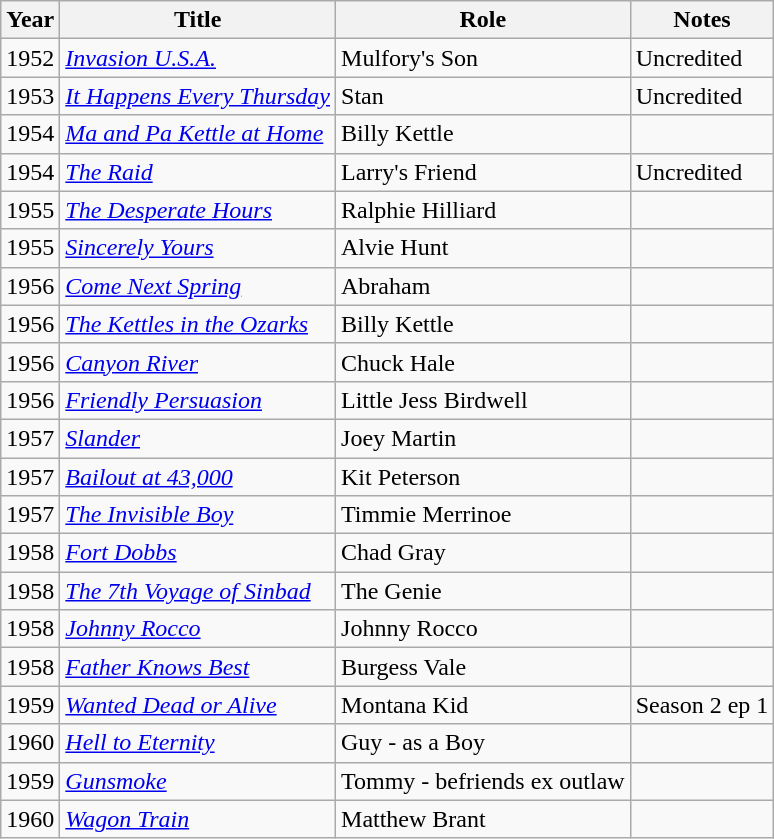<table class="wikitable">
<tr>
<th>Year</th>
<th>Title</th>
<th>Role</th>
<th>Notes</th>
</tr>
<tr>
<td>1952</td>
<td><em><a href='#'>Invasion U.S.A.</a></em></td>
<td>Mulfory's Son</td>
<td>Uncredited</td>
</tr>
<tr>
<td>1953</td>
<td><em><a href='#'>It Happens Every Thursday</a></em></td>
<td>Stan</td>
<td>Uncredited</td>
</tr>
<tr>
<td>1954</td>
<td><em><a href='#'>Ma and Pa Kettle at Home</a></em></td>
<td>Billy Kettle</td>
<td></td>
</tr>
<tr>
<td>1954</td>
<td><em><a href='#'>The Raid</a></em></td>
<td>Larry's Friend</td>
<td>Uncredited</td>
</tr>
<tr>
<td>1955</td>
<td><em><a href='#'>The Desperate Hours</a></em></td>
<td>Ralphie Hilliard</td>
<td></td>
</tr>
<tr>
<td>1955</td>
<td><em><a href='#'>Sincerely Yours</a></em></td>
<td>Alvie Hunt</td>
<td></td>
</tr>
<tr>
<td>1956</td>
<td><em><a href='#'>Come Next Spring</a></em></td>
<td>Abraham</td>
<td></td>
</tr>
<tr>
<td>1956</td>
<td><em><a href='#'>The Kettles in the Ozarks</a></em></td>
<td>Billy Kettle</td>
<td></td>
</tr>
<tr>
<td>1956</td>
<td><em><a href='#'>Canyon River</a></em></td>
<td>Chuck Hale</td>
<td></td>
</tr>
<tr>
<td>1956</td>
<td><em><a href='#'>Friendly Persuasion</a></em></td>
<td>Little Jess Birdwell</td>
<td></td>
</tr>
<tr>
<td>1957</td>
<td><em><a href='#'>Slander</a></em></td>
<td>Joey Martin</td>
<td></td>
</tr>
<tr>
<td>1957</td>
<td><em><a href='#'>Bailout at 43,000</a></em></td>
<td>Kit Peterson</td>
<td></td>
</tr>
<tr>
<td>1957</td>
<td><em><a href='#'>The Invisible Boy</a></em></td>
<td>Timmie Merrinoe</td>
<td></td>
</tr>
<tr>
<td>1958</td>
<td><em><a href='#'>Fort Dobbs</a></em></td>
<td>Chad Gray</td>
<td></td>
</tr>
<tr>
<td>1958</td>
<td><em><a href='#'>The 7th Voyage of Sinbad</a></em></td>
<td>The Genie</td>
<td></td>
</tr>
<tr>
<td>1958</td>
<td><em><a href='#'>Johnny Rocco</a></em></td>
<td>Johnny Rocco</td>
<td></td>
</tr>
<tr>
<td>1958</td>
<td><em><a href='#'>Father Knows Best</a></em></td>
<td>Burgess Vale</td>
<td></td>
</tr>
<tr>
<td>1959</td>
<td><em><a href='#'>Wanted Dead or Alive</a></em></td>
<td>Montana Kid</td>
<td>Season 2 ep 1</td>
</tr>
<tr>
<td>1960</td>
<td><em><a href='#'>Hell to Eternity</a></em></td>
<td>Guy - as a Boy</td>
<td></td>
</tr>
<tr>
<td>1959</td>
<td><em><a href='#'>Gunsmoke</a></em></td>
<td>Tommy - befriends ex outlaw</td>
<td></td>
</tr>
<tr>
<td>1960</td>
<td><em><a href='#'>Wagon Train</a></em></td>
<td>Matthew Brant</td>
<td></td>
</tr>
</table>
